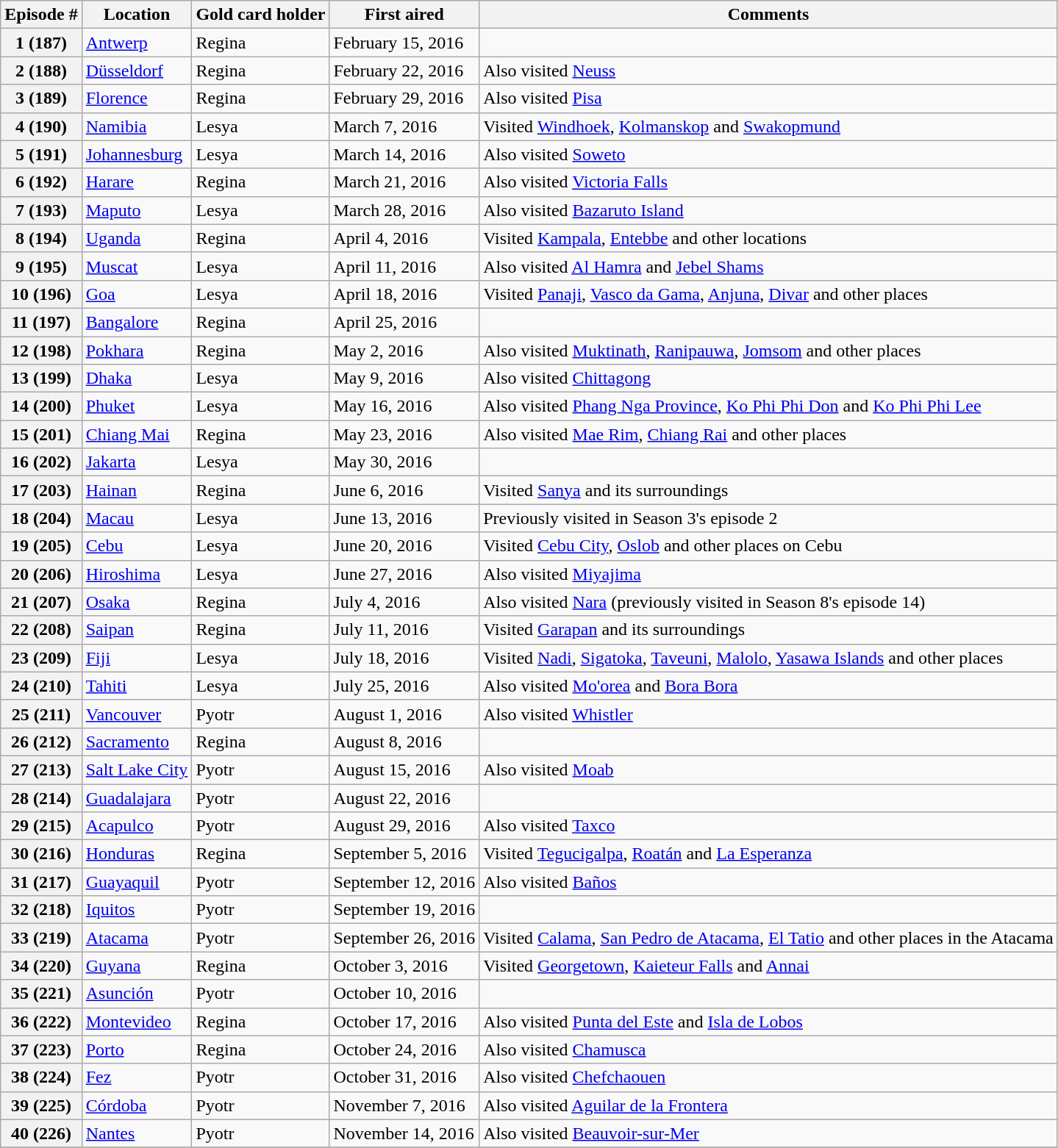<table class="wikitable">
<tr>
<th>Episode #</th>
<th>Location</th>
<th>Gold card holder</th>
<th>First aired</th>
<th>Comments</th>
</tr>
<tr>
<th>1 (187)</th>
<td> <a href='#'>Antwerp</a></td>
<td>Regina</td>
<td>February 15, 2016</td>
<td></td>
</tr>
<tr>
<th>2 (188)</th>
<td> <a href='#'>Düsseldorf</a></td>
<td>Regina</td>
<td>February 22, 2016</td>
<td>Also visited <a href='#'>Neuss</a></td>
</tr>
<tr>
<th>3 (189)</th>
<td> <a href='#'>Florence</a></td>
<td>Regina</td>
<td>February 29, 2016</td>
<td>Also visited <a href='#'>Pisa</a></td>
</tr>
<tr>
<th>4 (190)</th>
<td> <a href='#'>Namibia</a></td>
<td>Lesya</td>
<td>March 7, 2016</td>
<td>Visited <a href='#'>Windhoek</a>, <a href='#'>Kolmanskop</a> and <a href='#'>Swakopmund</a></td>
</tr>
<tr>
<th>5 (191)</th>
<td> <a href='#'>Johannesburg</a></td>
<td>Lesya</td>
<td>March 14, 2016</td>
<td>Also visited <a href='#'>Soweto</a></td>
</tr>
<tr>
<th>6 (192)</th>
<td> <a href='#'>Harare</a></td>
<td>Regina</td>
<td>March 21, 2016</td>
<td>Also visited <a href='#'>Victoria Falls</a></td>
</tr>
<tr>
<th>7 (193)</th>
<td> <a href='#'>Maputo</a></td>
<td>Lesya</td>
<td>March 28, 2016</td>
<td>Also visited <a href='#'>Bazaruto Island</a></td>
</tr>
<tr>
<th>8 (194)</th>
<td> <a href='#'>Uganda</a></td>
<td>Regina</td>
<td>April 4, 2016</td>
<td>Visited <a href='#'>Kampala</a>, <a href='#'>Entebbe</a> and other locations</td>
</tr>
<tr>
<th>9 (195)</th>
<td> <a href='#'>Muscat</a></td>
<td>Lesya</td>
<td>April 11, 2016</td>
<td>Also visited <a href='#'>Al Hamra</a> and <a href='#'>Jebel Shams</a></td>
</tr>
<tr>
<th>10 (196)</th>
<td> <a href='#'>Goa</a></td>
<td>Lesya</td>
<td>April 18, 2016</td>
<td>Visited <a href='#'>Panaji</a>, <a href='#'>Vasco da Gama</a>, <a href='#'>Anjuna</a>, <a href='#'>Divar</a> and other places</td>
</tr>
<tr>
<th>11 (197)</th>
<td> <a href='#'>Bangalore</a></td>
<td>Regina</td>
<td>April 25, 2016</td>
<td></td>
</tr>
<tr>
<th>12 (198)</th>
<td> <a href='#'>Pokhara</a></td>
<td>Regina</td>
<td>May 2, 2016</td>
<td>Also visited <a href='#'>Muktinath</a>, <a href='#'>Ranipauwa</a>, <a href='#'>Jomsom</a> and other places</td>
</tr>
<tr>
<th>13 (199)</th>
<td> <a href='#'>Dhaka</a></td>
<td>Lesya</td>
<td>May 9, 2016</td>
<td>Also visited <a href='#'>Chittagong</a></td>
</tr>
<tr>
<th>14 (200)</th>
<td> <a href='#'>Phuket</a></td>
<td>Lesya</td>
<td>May 16, 2016</td>
<td>Also visited <a href='#'>Phang Nga Province</a>, <a href='#'>Ko Phi Phi Don</a> and <a href='#'>Ko Phi Phi Lee</a></td>
</tr>
<tr>
<th>15 (201)</th>
<td> <a href='#'>Chiang Mai</a></td>
<td>Regina</td>
<td>May 23, 2016</td>
<td>Also visited <a href='#'>Mae Rim</a>, <a href='#'>Chiang Rai</a> and other places</td>
</tr>
<tr>
<th>16 (202)</th>
<td> <a href='#'>Jakarta</a></td>
<td>Lesya</td>
<td>May 30, 2016</td>
<td></td>
</tr>
<tr>
<th>17 (203)</th>
<td> <a href='#'>Hainan</a></td>
<td>Regina</td>
<td>June 6, 2016</td>
<td>Visited <a href='#'>Sanya</a> and its surroundings</td>
</tr>
<tr>
<th>18 (204)</th>
<td> <a href='#'>Macau</a></td>
<td>Lesya</td>
<td>June 13, 2016</td>
<td>Previously visited in Season 3's episode 2</td>
</tr>
<tr>
<th>19 (205)</th>
<td> <a href='#'>Cebu</a></td>
<td>Lesya</td>
<td>June 20, 2016</td>
<td>Visited <a href='#'>Cebu City</a>, <a href='#'>Oslob</a> and other places on Cebu</td>
</tr>
<tr>
<th>20 (206)</th>
<td> <a href='#'>Hiroshima</a></td>
<td>Lesya</td>
<td>June 27, 2016</td>
<td>Also visited <a href='#'>Miyajima</a></td>
</tr>
<tr>
<th>21 (207)</th>
<td> <a href='#'>Osaka</a></td>
<td>Regina</td>
<td>July 4, 2016</td>
<td>Also visited <a href='#'>Nara</a> (previously visited in Season 8's episode 14)</td>
</tr>
<tr>
<th>22 (208)</th>
<td> <a href='#'>Saipan</a></td>
<td>Regina</td>
<td>July 11, 2016</td>
<td>Visited <a href='#'>Garapan</a> and its surroundings</td>
</tr>
<tr>
<th>23 (209)</th>
<td> <a href='#'>Fiji</a></td>
<td>Lesya</td>
<td>July 18, 2016</td>
<td>Visited <a href='#'>Nadi</a>, <a href='#'>Sigatoka</a>, <a href='#'>Taveuni</a>, <a href='#'>Malolo</a>, <a href='#'>Yasawa Islands</a> and other places</td>
</tr>
<tr>
<th>24 (210)</th>
<td> <a href='#'>Tahiti</a></td>
<td>Lesya</td>
<td>July 25, 2016</td>
<td>Also visited <a href='#'>Mo'orea</a> and <a href='#'>Bora Bora</a></td>
</tr>
<tr>
<th>25 (211)</th>
<td> <a href='#'>Vancouver</a></td>
<td>Pyotr</td>
<td>August 1, 2016</td>
<td>Also visited <a href='#'>Whistler</a></td>
</tr>
<tr>
<th>26 (212)</th>
<td> <a href='#'>Sacramento</a></td>
<td>Regina</td>
<td>August 8, 2016</td>
<td></td>
</tr>
<tr>
<th>27 (213)</th>
<td> <a href='#'>Salt Lake City</a></td>
<td>Pyotr</td>
<td>August 15, 2016</td>
<td>Also visited <a href='#'>Moab</a></td>
</tr>
<tr>
<th>28 (214)</th>
<td> <a href='#'>Guadalajara</a></td>
<td>Pyotr</td>
<td>August 22, 2016</td>
<td></td>
</tr>
<tr>
<th>29 (215)</th>
<td> <a href='#'>Acapulco</a></td>
<td>Pyotr</td>
<td>August 29, 2016</td>
<td>Also visited <a href='#'>Taxco</a></td>
</tr>
<tr>
<th>30 (216)</th>
<td> <a href='#'>Honduras</a></td>
<td>Regina</td>
<td>September 5, 2016</td>
<td>Visited <a href='#'>Tegucigalpa</a>, <a href='#'>Roatán</a> and <a href='#'>La Esperanza</a></td>
</tr>
<tr>
<th>31 (217)</th>
<td> <a href='#'>Guayaquil</a></td>
<td>Pyotr</td>
<td>September 12, 2016</td>
<td>Also visited <a href='#'>Baños</a></td>
</tr>
<tr>
<th>32 (218)</th>
<td> <a href='#'>Iquitos</a></td>
<td>Pyotr</td>
<td>September 19, 2016</td>
<td></td>
</tr>
<tr>
<th>33 (219)</th>
<td> <a href='#'>Atacama</a></td>
<td>Pyotr</td>
<td>September 26, 2016</td>
<td>Visited <a href='#'>Calama</a>, <a href='#'>San Pedro de Atacama</a>, <a href='#'>El Tatio</a> and other places in the Atacama</td>
</tr>
<tr>
<th>34 (220)</th>
<td> <a href='#'>Guyana</a></td>
<td>Regina</td>
<td>October 3, 2016</td>
<td>Visited <a href='#'>Georgetown</a>, <a href='#'>Kaieteur Falls</a> and <a href='#'>Annai</a></td>
</tr>
<tr>
<th>35 (221)</th>
<td> <a href='#'>Asunción</a></td>
<td>Pyotr</td>
<td>October 10, 2016</td>
<td></td>
</tr>
<tr>
<th>36 (222)</th>
<td> <a href='#'>Montevideo</a></td>
<td>Regina</td>
<td>October 17, 2016</td>
<td>Also visited <a href='#'>Punta del Este</a> and <a href='#'>Isla de Lobos</a></td>
</tr>
<tr>
<th>37 (223)</th>
<td> <a href='#'>Porto</a></td>
<td>Regina</td>
<td>October 24, 2016</td>
<td>Also visited <a href='#'>Chamusca</a></td>
</tr>
<tr>
<th>38 (224)</th>
<td> <a href='#'>Fez</a></td>
<td>Pyotr</td>
<td>October 31, 2016</td>
<td>Also visited <a href='#'>Chefchaouen</a></td>
</tr>
<tr>
<th>39 (225)</th>
<td> <a href='#'>Córdoba</a></td>
<td>Pyotr</td>
<td>November 7, 2016</td>
<td>Also visited <a href='#'>Aguilar de la Frontera</a></td>
</tr>
<tr>
<th>40 (226)</th>
<td> <a href='#'>Nantes</a></td>
<td>Pyotr</td>
<td>November 14, 2016</td>
<td>Also visited <a href='#'>Beauvoir-sur-Mer</a></td>
</tr>
<tr>
</tr>
</table>
